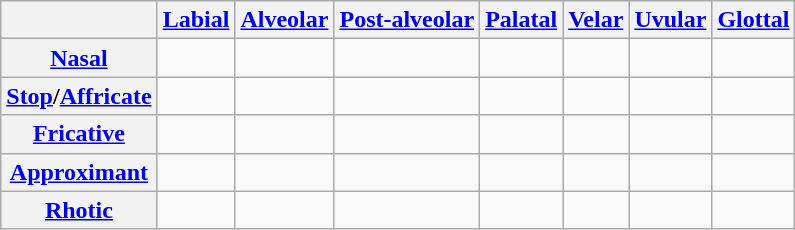<table class="wikitable" style="text-align:center">
<tr>
<th></th>
<th><a href='#'>Labial</a></th>
<th><a href='#'>Alveolar</a></th>
<th><a href='#'>Post-alveolar</a></th>
<th><a href='#'>Palatal</a></th>
<th><a href='#'>Velar</a></th>
<th><a href='#'>Uvular</a></th>
<th><a href='#'>Glottal</a></th>
</tr>
<tr>
<th><a href='#'>Nasal</a></th>
<td></td>
<td></td>
<td></td>
<td></td>
<td></td>
<td></td>
<td></td>
</tr>
<tr>
<th><a href='#'>Stop</a>/<a href='#'>Affricate</a></th>
<td></td>
<td></td>
<td></td>
<td></td>
<td></td>
<td></td>
<td></td>
</tr>
<tr>
<th><a href='#'>Fricative</a></th>
<td></td>
<td></td>
<td></td>
<td></td>
<td></td>
<td></td>
<td></td>
</tr>
<tr>
<th><a href='#'>Approximant</a></th>
<td></td>
<td></td>
<td></td>
<td></td>
<td></td>
<td></td>
<td></td>
</tr>
<tr>
<th><a href='#'>Rhotic</a></th>
<td></td>
<td></td>
<td></td>
<td></td>
<td></td>
<td></td>
<td></td>
</tr>
</table>
